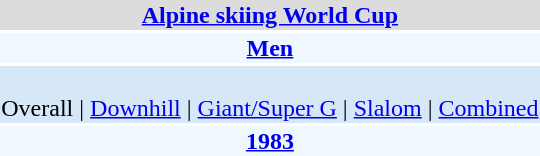<table align="right" class="toccolours" style="margin: 0 0 1em 1em;">
<tr>
<td colspan="2" align=center bgcolor=Gainsboro><strong><a href='#'>Alpine skiing World Cup</a></strong></td>
</tr>
<tr>
<td colspan="2" align=center bgcolor=AliceBlue><strong><a href='#'>Men</a></strong></td>
</tr>
<tr>
<td colspan="2" align=center bgcolor=D6E8F8><br>Overall | 
<a href='#'>Downhill</a> | 
<a href='#'>Giant/Super G</a> | 
<a href='#'>Slalom</a> | 
<a href='#'>Combined</a></td>
</tr>
<tr>
<td colspan="2" align=center bgcolor=AliceBlue><strong><a href='#'>1983</a></strong></td>
</tr>
</table>
